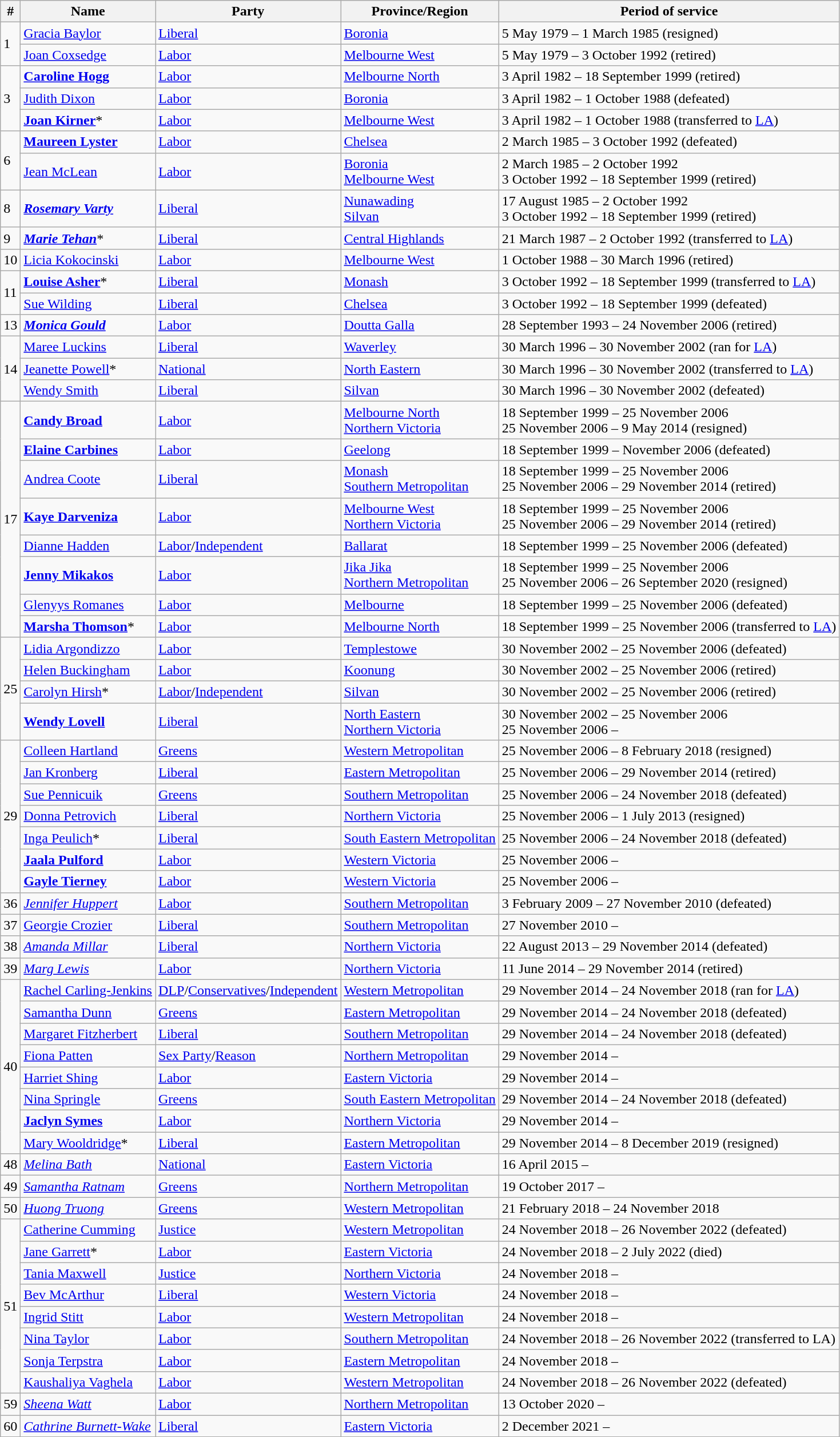<table class="wikitable">
<tr>
<th>#</th>
<th>Name</th>
<th>Party</th>
<th>Province/Region</th>
<th>Period of service</th>
</tr>
<tr>
<td rowspan=2>1</td>
<td><a href='#'>Gracia Baylor</a></td>
<td><a href='#'>Liberal</a></td>
<td><a href='#'>Boronia</a></td>
<td>5 May 1979 – 1 March 1985 (resigned)</td>
</tr>
<tr>
<td><a href='#'>Joan Coxsedge</a></td>
<td><a href='#'>Labor</a></td>
<td><a href='#'>Melbourne West</a></td>
<td>5 May 1979 – 3 October 1992 (retired)</td>
</tr>
<tr>
<td rowspan=3>3</td>
<td><strong><a href='#'>Caroline Hogg</a></strong></td>
<td><a href='#'>Labor</a></td>
<td><a href='#'>Melbourne North</a></td>
<td>3 April 1982 – 18 September 1999 (retired)</td>
</tr>
<tr>
<td><a href='#'>Judith Dixon</a></td>
<td><a href='#'>Labor</a></td>
<td><a href='#'>Boronia</a></td>
<td>3 April 1982 – 1 October 1988 (defeated)</td>
</tr>
<tr>
<td><strong><a href='#'>Joan Kirner</a></strong>*</td>
<td><a href='#'>Labor</a></td>
<td><a href='#'>Melbourne West</a></td>
<td>3 April 1982 – 1 October 1988 (transferred to <a href='#'>LA</a>)</td>
</tr>
<tr>
<td rowspan=2>6</td>
<td><strong><a href='#'>Maureen Lyster</a></strong></td>
<td><a href='#'>Labor</a></td>
<td><a href='#'>Chelsea</a></td>
<td>2 March 1985 – 3 October 1992 (defeated)</td>
</tr>
<tr>
<td><a href='#'>Jean McLean</a></td>
<td><a href='#'>Labor</a></td>
<td><a href='#'>Boronia</a> <br> <a href='#'>Melbourne West</a></td>
<td>2 March 1985 – 2 October 1992 <br> 3 October 1992 – 18 September 1999 (retired)</td>
</tr>
<tr>
<td>8</td>
<td><strong><em><a href='#'>Rosemary Varty</a></em></strong></td>
<td><a href='#'>Liberal</a></td>
<td><a href='#'>Nunawading</a> <br> <a href='#'>Silvan</a></td>
<td>17 August 1985 – 2 October 1992 <br> 3 October 1992 – 18 September 1999 (retired)</td>
</tr>
<tr>
<td>9</td>
<td><strong><em><a href='#'>Marie Tehan</a></em></strong>*</td>
<td><a href='#'>Liberal</a></td>
<td><a href='#'>Central Highlands</a></td>
<td>21 March 1987 – 2 October 1992 (transferred to <a href='#'>LA</a>)</td>
</tr>
<tr>
<td>10</td>
<td><a href='#'>Licia Kokocinski</a></td>
<td><a href='#'>Labor</a></td>
<td><a href='#'>Melbourne West</a></td>
<td>1 October 1988 – 30 March 1996 (retired)</td>
</tr>
<tr>
<td rowspan=2>11</td>
<td><strong><a href='#'>Louise Asher</a></strong>*</td>
<td><a href='#'>Liberal</a></td>
<td><a href='#'>Monash</a></td>
<td>3 October 1992 – 18 September 1999 (transferred to <a href='#'>LA</a>)</td>
</tr>
<tr>
<td><a href='#'>Sue Wilding</a></td>
<td><a href='#'>Liberal</a></td>
<td><a href='#'>Chelsea</a></td>
<td>3 October 1992 – 18 September 1999 (defeated)</td>
</tr>
<tr>
<td>13</td>
<td><strong><em><a href='#'>Monica Gould</a></em></strong></td>
<td><a href='#'>Labor</a></td>
<td><a href='#'>Doutta Galla</a></td>
<td>28 September 1993 – 24 November 2006 (retired)</td>
</tr>
<tr>
<td rowspan=3>14</td>
<td><a href='#'>Maree Luckins</a></td>
<td><a href='#'>Liberal</a></td>
<td><a href='#'>Waverley</a></td>
<td>30 March 1996 – 30 November 2002 (ran for <a href='#'>LA</a>)</td>
</tr>
<tr>
<td><a href='#'>Jeanette Powell</a>*</td>
<td><a href='#'>National</a></td>
<td><a href='#'>North Eastern</a></td>
<td>30 March 1996 – 30 November 2002 (transferred to <a href='#'>LA</a>)</td>
</tr>
<tr>
<td><a href='#'>Wendy Smith</a></td>
<td><a href='#'>Liberal</a></td>
<td><a href='#'>Silvan</a></td>
<td>30 March 1996 – 30 November 2002 (defeated)</td>
</tr>
<tr>
<td rowspan=8>17</td>
<td><strong><a href='#'>Candy Broad</a></strong></td>
<td><a href='#'>Labor</a></td>
<td><a href='#'>Melbourne North</a> <br> <a href='#'>Northern Victoria</a></td>
<td>18 September 1999 – 25 November 2006 <br> 25 November 2006 – 9 May 2014 (resigned)</td>
</tr>
<tr>
<td><strong><a href='#'>Elaine Carbines</a></strong></td>
<td><a href='#'>Labor</a></td>
<td><a href='#'>Geelong</a></td>
<td>18 September 1999 – November 2006 (defeated)</td>
</tr>
<tr>
<td><a href='#'>Andrea Coote</a></td>
<td><a href='#'>Liberal</a></td>
<td><a href='#'>Monash</a> <br> <a href='#'>Southern Metropolitan</a></td>
<td>18 September 1999 – 25 November 2006 <br> 25 November 2006 – 29 November 2014 (retired)</td>
</tr>
<tr>
<td><strong><a href='#'>Kaye Darveniza</a></strong></td>
<td><a href='#'>Labor</a></td>
<td><a href='#'>Melbourne West</a> <br> <a href='#'>Northern Victoria</a></td>
<td>18 September 1999 – 25 November 2006 <br> 25 November 2006 – 29 November 2014 (retired)</td>
</tr>
<tr>
<td><a href='#'>Dianne Hadden</a></td>
<td><a href='#'>Labor</a>/<a href='#'>Independent</a></td>
<td><a href='#'>Ballarat</a></td>
<td>18 September 1999 – 25 November 2006 (defeated)</td>
</tr>
<tr>
<td><strong><a href='#'>Jenny Mikakos</a></strong></td>
<td><a href='#'>Labor</a></td>
<td><a href='#'>Jika Jika</a> <br> <a href='#'>Northern Metropolitan</a></td>
<td>18 September 1999 – 25 November 2006 <br> 25 November 2006 – 26 September 2020 (resigned)</td>
</tr>
<tr>
<td><a href='#'>Glenyys Romanes</a></td>
<td><a href='#'>Labor</a></td>
<td><a href='#'>Melbourne</a></td>
<td>18 September 1999 – 25 November 2006 (defeated)</td>
</tr>
<tr>
<td><strong><a href='#'>Marsha Thomson</a></strong>*</td>
<td><a href='#'>Labor</a></td>
<td><a href='#'>Melbourne North</a></td>
<td>18 September 1999 – 25 November 2006 (transferred to <a href='#'>LA</a>)</td>
</tr>
<tr>
<td rowspan=4>25</td>
<td><a href='#'>Lidia Argondizzo</a></td>
<td><a href='#'>Labor</a></td>
<td><a href='#'>Templestowe</a></td>
<td>30 November 2002 – 25 November 2006 (defeated)</td>
</tr>
<tr>
<td><a href='#'>Helen Buckingham</a></td>
<td><a href='#'>Labor</a></td>
<td><a href='#'>Koonung</a></td>
<td>30 November 2002 – 25 November 2006 (retired)</td>
</tr>
<tr>
<td><a href='#'>Carolyn Hirsh</a>*</td>
<td><a href='#'>Labor</a>/<a href='#'>Independent</a></td>
<td><a href='#'>Silvan</a></td>
<td>30 November 2002 – 25 November 2006 (retired)</td>
</tr>
<tr>
<td><strong><a href='#'>Wendy Lovell</a></strong></td>
<td><a href='#'>Liberal</a></td>
<td><a href='#'>North Eastern</a> <br> <a href='#'>Northern Victoria</a></td>
<td>30 November 2002 – 25 November 2006 <br> 25 November 2006 –</td>
</tr>
<tr>
<td rowspan=7>29</td>
<td><a href='#'>Colleen Hartland</a></td>
<td><a href='#'>Greens</a></td>
<td><a href='#'>Western Metropolitan</a></td>
<td>25 November 2006 – 8 February 2018 (resigned)</td>
</tr>
<tr>
<td><a href='#'>Jan Kronberg</a></td>
<td><a href='#'>Liberal</a></td>
<td><a href='#'>Eastern Metropolitan</a></td>
<td>25 November 2006 – 29 November 2014 (retired)</td>
</tr>
<tr>
<td><a href='#'>Sue Pennicuik</a></td>
<td><a href='#'>Greens</a></td>
<td><a href='#'>Southern Metropolitan</a></td>
<td>25 November 2006 – 24 November 2018 (defeated)</td>
</tr>
<tr>
<td><a href='#'>Donna Petrovich</a></td>
<td><a href='#'>Liberal</a></td>
<td><a href='#'>Northern Victoria</a></td>
<td>25 November 2006 – 1 July 2013 (resigned)</td>
</tr>
<tr>
<td><a href='#'>Inga Peulich</a>*</td>
<td><a href='#'>Liberal</a></td>
<td><a href='#'>South Eastern Metropolitan</a></td>
<td>25 November 2006 – 24 November 2018 (defeated)</td>
</tr>
<tr>
<td><strong><a href='#'>Jaala Pulford</a></strong></td>
<td><a href='#'>Labor</a></td>
<td><a href='#'>Western Victoria</a></td>
<td>25 November 2006 –</td>
</tr>
<tr>
<td><strong><a href='#'>Gayle Tierney</a></strong></td>
<td><a href='#'>Labor</a></td>
<td><a href='#'>Western Victoria</a></td>
<td>25 November 2006 –</td>
</tr>
<tr>
<td>36</td>
<td><em><a href='#'>Jennifer Huppert</a></em></td>
<td><a href='#'>Labor</a></td>
<td><a href='#'>Southern Metropolitan</a></td>
<td>3 February 2009 – 27 November 2010 (defeated)</td>
</tr>
<tr>
<td>37</td>
<td><a href='#'>Georgie Crozier</a></td>
<td><a href='#'>Liberal</a></td>
<td><a href='#'>Southern Metropolitan</a></td>
<td>27 November 2010 –</td>
</tr>
<tr>
<td>38</td>
<td><em><a href='#'>Amanda Millar</a></em></td>
<td><a href='#'>Liberal</a></td>
<td><a href='#'>Northern Victoria</a></td>
<td>22 August 2013 – 29 November 2014 (defeated)</td>
</tr>
<tr>
<td>39</td>
<td><em><a href='#'>Marg Lewis</a></em></td>
<td><a href='#'>Labor</a></td>
<td><a href='#'>Northern Victoria</a></td>
<td>11 June 2014 – 29 November 2014 (retired)</td>
</tr>
<tr>
<td rowspan=8>40</td>
<td><a href='#'>Rachel Carling-Jenkins</a></td>
<td><a href='#'>DLP</a>/<a href='#'>Conservatives</a>/<a href='#'>Independent</a></td>
<td><a href='#'>Western Metropolitan</a></td>
<td>29 November 2014 – 24 November 2018 (ran for <a href='#'>LA</a>)</td>
</tr>
<tr>
<td><a href='#'>Samantha Dunn</a></td>
<td><a href='#'>Greens</a></td>
<td><a href='#'>Eastern Metropolitan</a></td>
<td>29 November 2014 – 24 November 2018 (defeated)</td>
</tr>
<tr>
<td><a href='#'>Margaret Fitzherbert</a></td>
<td><a href='#'>Liberal</a></td>
<td><a href='#'>Southern Metropolitan</a></td>
<td>29 November 2014 – 24 November 2018 (defeated)</td>
</tr>
<tr>
<td><a href='#'>Fiona Patten</a></td>
<td><a href='#'>Sex Party</a>/<a href='#'>Reason</a></td>
<td><a href='#'>Northern Metropolitan</a></td>
<td>29 November 2014 –</td>
</tr>
<tr>
<td><a href='#'>Harriet Shing</a></td>
<td><a href='#'>Labor</a></td>
<td><a href='#'>Eastern Victoria</a></td>
<td>29 November 2014 –</td>
</tr>
<tr>
<td><a href='#'>Nina Springle</a></td>
<td><a href='#'>Greens</a></td>
<td><a href='#'>South Eastern Metropolitan</a></td>
<td>29 November 2014 – 24 November 2018 (defeated)</td>
</tr>
<tr>
<td><strong><a href='#'>Jaclyn Symes</a></strong></td>
<td><a href='#'>Labor</a></td>
<td><a href='#'>Northern Victoria</a></td>
<td>29 November 2014 –</td>
</tr>
<tr>
<td><a href='#'>Mary Wooldridge</a>*</td>
<td><a href='#'>Liberal</a></td>
<td><a href='#'>Eastern Metropolitan</a></td>
<td>29 November 2014 – 8 December 2019 (resigned)</td>
</tr>
<tr>
<td>48</td>
<td><em><a href='#'>Melina Bath</a></em></td>
<td><a href='#'>National</a></td>
<td><a href='#'>Eastern Victoria</a></td>
<td>16 April 2015 –</td>
</tr>
<tr>
<td>49</td>
<td><em><a href='#'>Samantha Ratnam</a></em></td>
<td><a href='#'>Greens</a></td>
<td><a href='#'>Northern Metropolitan</a></td>
<td>19 October 2017 –</td>
</tr>
<tr>
<td>50</td>
<td><em><a href='#'>Huong Truong</a></em></td>
<td><a href='#'>Greens</a></td>
<td><a href='#'>Western Metropolitan</a></td>
<td>21 February 2018 – 24 November 2018</td>
</tr>
<tr>
<td rowspan=8>51</td>
<td><a href='#'>Catherine Cumming</a></td>
<td><a href='#'>Justice</a></td>
<td><a href='#'>Western Metropolitan</a></td>
<td>24 November 2018 – 26 November 2022 (defeated)</td>
</tr>
<tr>
<td><a href='#'>Jane Garrett</a>*</td>
<td><a href='#'>Labor</a></td>
<td><a href='#'>Eastern Victoria</a></td>
<td>24 November 2018 – 2 July 2022 (died)</td>
</tr>
<tr>
<td><a href='#'>Tania Maxwell</a></td>
<td><a href='#'>Justice</a></td>
<td><a href='#'>Northern Victoria</a></td>
<td>24 November 2018 –</td>
</tr>
<tr>
<td><a href='#'>Bev McArthur</a></td>
<td><a href='#'>Liberal</a></td>
<td><a href='#'>Western Victoria</a></td>
<td>24 November 2018 –</td>
</tr>
<tr>
<td><a href='#'>Ingrid Stitt</a></td>
<td><a href='#'>Labor</a></td>
<td><a href='#'>Western Metropolitan</a></td>
<td>24 November 2018 –</td>
</tr>
<tr>
<td><a href='#'>Nina Taylor</a></td>
<td><a href='#'>Labor</a></td>
<td><a href='#'>Southern Metropolitan</a></td>
<td>24 November 2018 – 26 November 2022 (transferred to LA)</td>
</tr>
<tr>
<td><a href='#'>Sonja Terpstra</a></td>
<td><a href='#'>Labor</a></td>
<td><a href='#'>Eastern Metropolitan</a></td>
<td>24 November 2018 –</td>
</tr>
<tr>
<td><a href='#'>Kaushaliya Vaghela</a></td>
<td><a href='#'>Labor</a></td>
<td><a href='#'>Western Metropolitan</a></td>
<td>24 November 2018 – 26 November 2022 (defeated)</td>
</tr>
<tr>
<td>59</td>
<td><em><a href='#'>Sheena Watt</a></em></td>
<td><a href='#'>Labor</a></td>
<td><a href='#'>Northern Metropolitan</a></td>
<td>13 October 2020 –</td>
</tr>
<tr>
<td>60</td>
<td><em><a href='#'>Cathrine Burnett-Wake</a></em></td>
<td><a href='#'>Liberal</a></td>
<td><a href='#'>Eastern Victoria</a></td>
<td>2 December 2021 –</td>
</tr>
</table>
